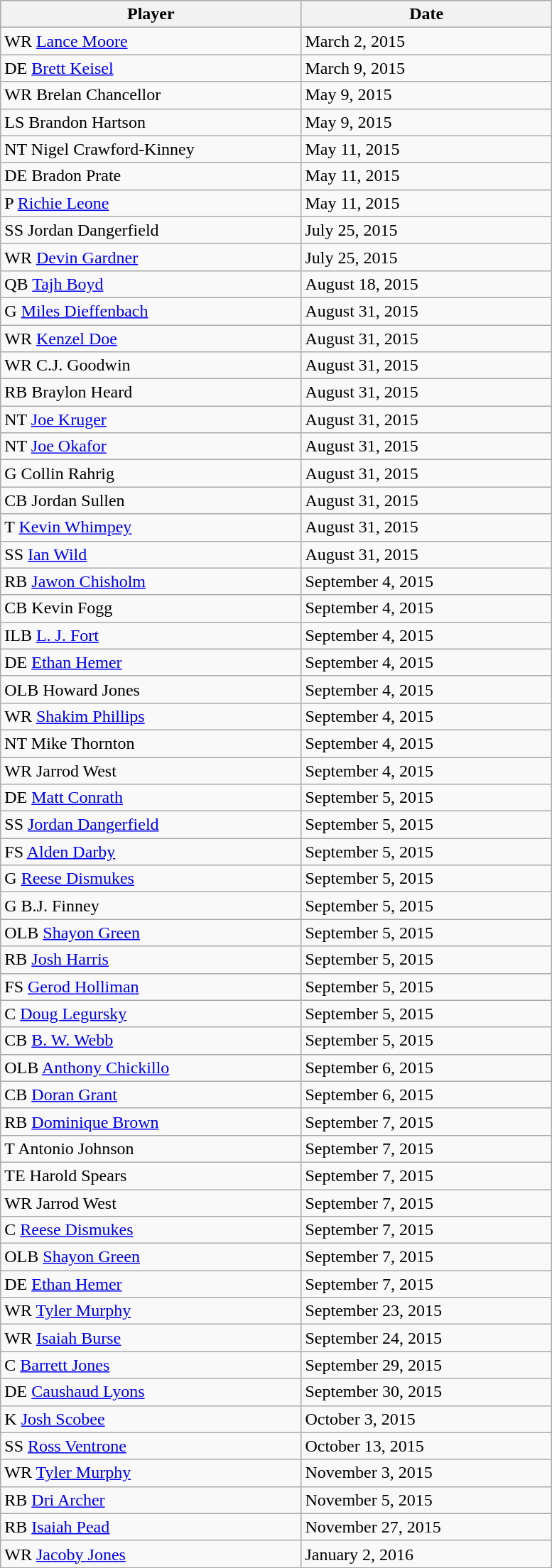<table class="wikitable" style="width:41%;">
<tr style="text-align:center; background:#ddd;">
<th style="width:30%;">Player</th>
<th style="width:25%;">Date</th>
</tr>
<tr>
<td>WR <a href='#'>Lance Moore</a></td>
<td>March 2, 2015</td>
</tr>
<tr>
<td>DE <a href='#'>Brett Keisel</a></td>
<td>March 9, 2015</td>
</tr>
<tr>
<td>WR Brelan Chancellor</td>
<td>May 9, 2015</td>
</tr>
<tr>
<td>LS Brandon Hartson</td>
<td>May 9, 2015</td>
</tr>
<tr>
<td>NT Nigel Crawford-Kinney</td>
<td>May 11, 2015</td>
</tr>
<tr>
<td>DE Bradon Prate</td>
<td>May 11, 2015</td>
</tr>
<tr>
<td>P <a href='#'>Richie Leone</a></td>
<td>May 11, 2015</td>
</tr>
<tr>
<td>SS Jordan Dangerfield</td>
<td>July 25, 2015</td>
</tr>
<tr>
<td>WR <a href='#'>Devin Gardner</a></td>
<td>July 25, 2015</td>
</tr>
<tr>
<td>QB <a href='#'>Tajh Boyd</a></td>
<td>August 18, 2015</td>
</tr>
<tr>
<td>G <a href='#'>Miles Dieffenbach</a></td>
<td>August 31, 2015</td>
</tr>
<tr>
<td>WR <a href='#'>Kenzel Doe</a></td>
<td>August 31, 2015</td>
</tr>
<tr>
<td>WR C.J. Goodwin</td>
<td>August 31, 2015</td>
</tr>
<tr>
<td>RB Braylon Heard</td>
<td>August 31, 2015</td>
</tr>
<tr>
<td>NT <a href='#'>Joe Kruger</a></td>
<td>August 31, 2015</td>
</tr>
<tr>
<td>NT <a href='#'>Joe Okafor</a></td>
<td>August 31, 2015</td>
</tr>
<tr>
<td>G Collin Rahrig</td>
<td>August 31, 2015</td>
</tr>
<tr>
<td>CB Jordan Sullen</td>
<td>August 31, 2015</td>
</tr>
<tr>
<td>T <a href='#'>Kevin Whimpey</a></td>
<td>August 31, 2015</td>
</tr>
<tr>
<td>SS <a href='#'>Ian Wild</a></td>
<td>August 31, 2015</td>
</tr>
<tr>
<td>RB <a href='#'>Jawon Chisholm</a></td>
<td>September 4, 2015</td>
</tr>
<tr>
<td>CB Kevin Fogg</td>
<td>September 4, 2015</td>
</tr>
<tr>
<td>ILB <a href='#'>L. J. Fort</a></td>
<td>September 4, 2015</td>
</tr>
<tr>
<td>DE <a href='#'>Ethan Hemer</a></td>
<td>September 4, 2015</td>
</tr>
<tr>
<td>OLB Howard Jones</td>
<td>September 4, 2015</td>
</tr>
<tr>
<td>WR <a href='#'>Shakim Phillips</a></td>
<td>September 4, 2015</td>
</tr>
<tr>
<td>NT Mike Thornton</td>
<td>September 4, 2015</td>
</tr>
<tr>
<td>WR Jarrod West</td>
<td>September 4, 2015</td>
</tr>
<tr>
<td>DE <a href='#'>Matt Conrath</a></td>
<td>September 5, 2015</td>
</tr>
<tr>
<td>SS <a href='#'>Jordan Dangerfield</a></td>
<td>September 5, 2015</td>
</tr>
<tr>
<td>FS <a href='#'>Alden Darby</a></td>
<td>September 5, 2015</td>
</tr>
<tr>
<td>G <a href='#'>Reese Dismukes</a></td>
<td>September 5, 2015</td>
</tr>
<tr>
<td>G B.J. Finney</td>
<td>September 5, 2015</td>
</tr>
<tr>
<td>OLB <a href='#'>Shayon Green</a></td>
<td>September 5, 2015</td>
</tr>
<tr>
<td>RB <a href='#'>Josh Harris</a></td>
<td>September 5, 2015</td>
</tr>
<tr>
<td>FS <a href='#'>Gerod Holliman</a></td>
<td>September 5, 2015</td>
</tr>
<tr>
<td>C <a href='#'>Doug Legursky</a></td>
<td>September 5, 2015</td>
</tr>
<tr>
<td>CB <a href='#'>B. W. Webb</a></td>
<td>September 5, 2015</td>
</tr>
<tr>
<td>OLB <a href='#'>Anthony Chickillo</a></td>
<td>September 6, 2015</td>
</tr>
<tr>
<td>CB <a href='#'>Doran Grant</a></td>
<td>September 6, 2015</td>
</tr>
<tr>
<td>RB <a href='#'>Dominique Brown</a></td>
<td>September 7, 2015</td>
</tr>
<tr>
<td>T Antonio Johnson</td>
<td>September 7, 2015</td>
</tr>
<tr>
<td>TE Harold Spears</td>
<td>September 7, 2015</td>
</tr>
<tr>
<td>WR Jarrod West</td>
<td>September 7, 2015</td>
</tr>
<tr>
<td>C <a href='#'>Reese Dismukes</a></td>
<td>September 7, 2015</td>
</tr>
<tr>
<td>OLB <a href='#'>Shayon Green</a></td>
<td>September 7, 2015</td>
</tr>
<tr>
<td>DE <a href='#'>Ethan Hemer</a></td>
<td>September 7, 2015</td>
</tr>
<tr>
<td>WR <a href='#'>Tyler Murphy</a></td>
<td>September 23, 2015</td>
</tr>
<tr>
<td>WR <a href='#'>Isaiah Burse</a></td>
<td>September 24, 2015</td>
</tr>
<tr>
<td>C <a href='#'>Barrett Jones</a></td>
<td>September 29, 2015</td>
</tr>
<tr>
<td>DE <a href='#'>Caushaud Lyons</a></td>
<td>September 30, 2015</td>
</tr>
<tr>
<td>K <a href='#'>Josh Scobee</a></td>
<td>October 3, 2015</td>
</tr>
<tr>
<td>SS <a href='#'>Ross Ventrone</a></td>
<td>October 13, 2015</td>
</tr>
<tr>
<td>WR <a href='#'>Tyler Murphy</a></td>
<td>November 3, 2015</td>
</tr>
<tr>
<td>RB <a href='#'>Dri Archer</a></td>
<td>November 5, 2015</td>
</tr>
<tr>
<td>RB <a href='#'>Isaiah Pead</a></td>
<td>November 27, 2015</td>
</tr>
<tr>
<td>WR <a href='#'>Jacoby Jones</a></td>
<td>January 2, 2016</td>
</tr>
</table>
